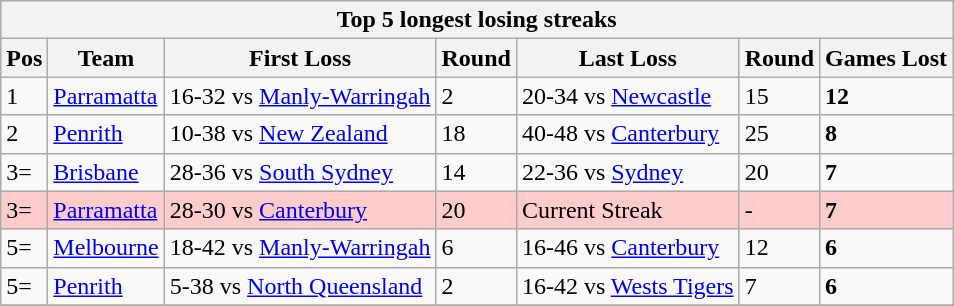<table class="wikitable">
<tr>
<th colspan=9>Top 5 longest losing streaks</th>
</tr>
<tr>
<th>Pos</th>
<th>Team</th>
<th>First Loss</th>
<th>Round</th>
<th>Last Loss</th>
<th>Round</th>
<th>Games Lost</th>
</tr>
<tr>
<td>1</td>
<td align="left"> <a href='#'>Parramatta</a></td>
<td>16-32 vs  <a href='#'>Manly-Warringah</a></td>
<td>2</td>
<td>20-34 vs  <a href='#'>Newcastle</a></td>
<td>15</td>
<td><strong>12</strong></td>
</tr>
<tr>
<td>2</td>
<td align="left"> <a href='#'>Penrith</a></td>
<td>10-38 vs  <a href='#'>New Zealand</a></td>
<td>18</td>
<td>40-48 vs  <a href='#'>Canterbury</a></td>
<td>25</td>
<td><strong>8</strong></td>
</tr>
<tr>
<td>3=</td>
<td align="left"> <a href='#'>Brisbane</a></td>
<td>28-36 vs  <a href='#'>South Sydney</a></td>
<td>14</td>
<td>22-36 vs  <a href='#'>Sydney</a></td>
<td>20</td>
<td><strong>7</strong></td>
</tr>
<tr bgcolor="#ffcccc">
<td>3=</td>
<td align="left"> <a href='#'>Parramatta</a></td>
<td>28-30 vs  <a href='#'>Canterbury</a></td>
<td>20</td>
<td>Current Streak</td>
<td>-</td>
<td><strong>7</strong></td>
</tr>
<tr>
<td>5=</td>
<td align="left"> <a href='#'>Melbourne</a></td>
<td>18-42 vs  <a href='#'>Manly-Warringah</a></td>
<td>6</td>
<td>16-46 vs  <a href='#'>Canterbury</a></td>
<td>12</td>
<td><strong>6</strong></td>
</tr>
<tr>
<td>5=</td>
<td align="left"> <a href='#'>Penrith</a></td>
<td>5-38 vs  <a href='#'>North Queensland</a></td>
<td>2</td>
<td>16-42 vs  <a href='#'>Wests Tigers</a></td>
<td>7</td>
<td><strong>6</strong></td>
</tr>
<tr>
</tr>
</table>
